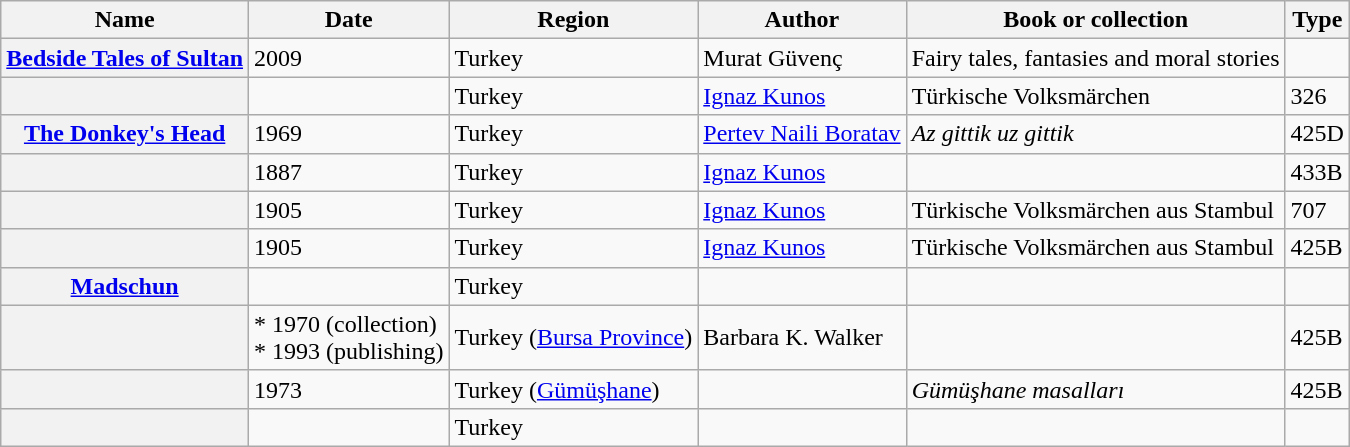<table class="wikitable sortable">
<tr>
<th scope="col">Name</th>
<th scope="col">Date</th>
<th scope="col">Region</th>
<th scope="col">Author</th>
<th scope="col">Book or collection</th>
<th scope="col">Type</th>
</tr>
<tr>
<th><a href='#'>Bedside Tales of Sultan</a></th>
<td>2009</td>
<td>Turkey</td>
<td>Murat Güvenç</td>
<td>Fairy tales, fantasies and moral stories</td>
<td></td>
</tr>
<tr>
<th></th>
<td></td>
<td>Turkey</td>
<td><a href='#'>Ignaz Kunos</a></td>
<td>Türkische Volksmärchen</td>
<td>326</td>
</tr>
<tr>
<th><a href='#'>The Donkey's Head</a></th>
<td>1969</td>
<td>Turkey</td>
<td><a href='#'>Pertev Naili Boratav</a></td>
<td><em>Az gittik uz gittik</em></td>
<td>425D</td>
</tr>
<tr>
<th></th>
<td>1887</td>
<td>Turkey</td>
<td><a href='#'>Ignaz Kunos</a></td>
<td></td>
<td>433B</td>
</tr>
<tr>
<th></th>
<td>1905</td>
<td>Turkey</td>
<td><a href='#'>Ignaz Kunos</a></td>
<td>Türkische Volksmärchen aus Stambul</td>
<td>707</td>
</tr>
<tr>
<th></th>
<td>1905</td>
<td>Turkey</td>
<td><a href='#'>Ignaz Kunos</a></td>
<td>Türkische Volksmärchen aus Stambul</td>
<td>425B</td>
</tr>
<tr>
<th><a href='#'>Madschun</a></th>
<td></td>
<td>Turkey</td>
<td></td>
<td></td>
<td></td>
</tr>
<tr>
<th></th>
<td>* 1970 (collection) <br> * 1993 (publishing)</td>
<td>Turkey (<a href='#'>Bursa Province</a>)</td>
<td>Barbara K. Walker</td>
<td></td>
<td>425B</td>
</tr>
<tr>
<th></th>
<td>1973</td>
<td>Turkey (<a href='#'>Gümüşhane</a>)</td>
<td></td>
<td><em>Gümüşhane masalları</em></td>
<td>425B</td>
</tr>
<tr>
<th></th>
<td></td>
<td>Turkey</td>
<td></td>
<td></td>
<td></td>
</tr>
</table>
